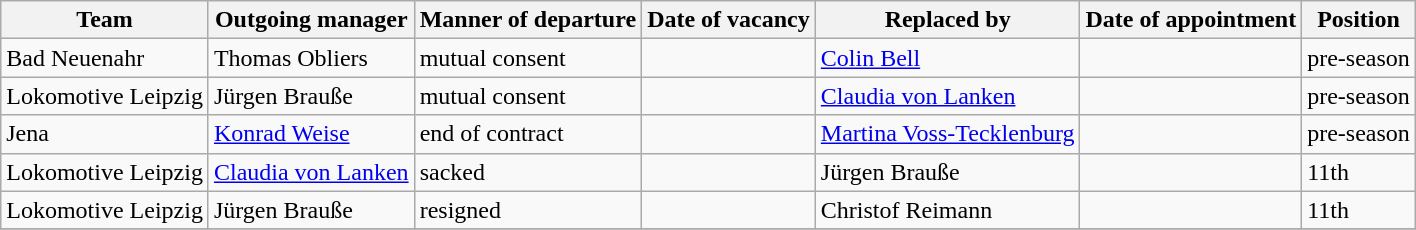<table class="wikitable sortable">
<tr>
<th>Team</th>
<th>Outgoing manager</th>
<th>Manner of departure</th>
<th>Date of vacancy</th>
<th>Replaced by</th>
<th>Date of appointment</th>
<th>Position</th>
</tr>
<tr>
<td>Bad Neuenahr</td>
<td>Thomas Obliers</td>
<td>mutual consent</td>
<td></td>
<td><a href='#'>Colin Bell</a></td>
<td></td>
<td>pre-season</td>
</tr>
<tr>
<td>Lokomotive Leipzig</td>
<td>Jürgen Brauße</td>
<td>mutual consent</td>
<td></td>
<td><a href='#'>Claudia von Lanken</a></td>
<td></td>
<td>pre-season</td>
</tr>
<tr>
<td>Jena</td>
<td><a href='#'>Konrad Weise</a></td>
<td>end of contract</td>
<td></td>
<td><a href='#'>Martina Voss-Tecklenburg</a></td>
<td></td>
<td>pre-season</td>
</tr>
<tr>
<td>Lokomotive Leipzig</td>
<td><a href='#'>Claudia von Lanken</a></td>
<td>sacked</td>
<td></td>
<td>Jürgen Brauße</td>
<td></td>
<td>11th</td>
</tr>
<tr>
<td>Lokomotive Leipzig</td>
<td>Jürgen Brauße</td>
<td>resigned</td>
<td></td>
<td>Christof Reimann</td>
<td></td>
<td>11th</td>
</tr>
<tr>
</tr>
</table>
